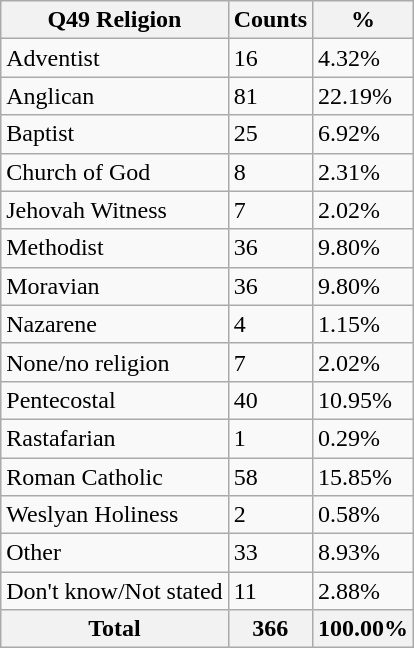<table class="wikitable sortable">
<tr>
<th>Q49 Religion</th>
<th>Counts</th>
<th>%</th>
</tr>
<tr>
<td>Adventist</td>
<td>16</td>
<td>4.32%</td>
</tr>
<tr>
<td>Anglican</td>
<td>81</td>
<td>22.19%</td>
</tr>
<tr>
<td>Baptist</td>
<td>25</td>
<td>6.92%</td>
</tr>
<tr>
<td>Church of God</td>
<td>8</td>
<td>2.31%</td>
</tr>
<tr>
<td>Jehovah Witness</td>
<td>7</td>
<td>2.02%</td>
</tr>
<tr>
<td>Methodist</td>
<td>36</td>
<td>9.80%</td>
</tr>
<tr>
<td>Moravian</td>
<td>36</td>
<td>9.80%</td>
</tr>
<tr>
<td>Nazarene</td>
<td>4</td>
<td>1.15%</td>
</tr>
<tr>
<td>None/no religion</td>
<td>7</td>
<td>2.02%</td>
</tr>
<tr>
<td>Pentecostal</td>
<td>40</td>
<td>10.95%</td>
</tr>
<tr>
<td>Rastafarian</td>
<td>1</td>
<td>0.29%</td>
</tr>
<tr>
<td>Roman Catholic</td>
<td>58</td>
<td>15.85%</td>
</tr>
<tr>
<td>Weslyan Holiness</td>
<td>2</td>
<td>0.58%</td>
</tr>
<tr>
<td>Other</td>
<td>33</td>
<td>8.93%</td>
</tr>
<tr>
<td>Don't know/Not stated</td>
<td>11</td>
<td>2.88%</td>
</tr>
<tr>
<th>Total</th>
<th>366</th>
<th>100.00%</th>
</tr>
</table>
